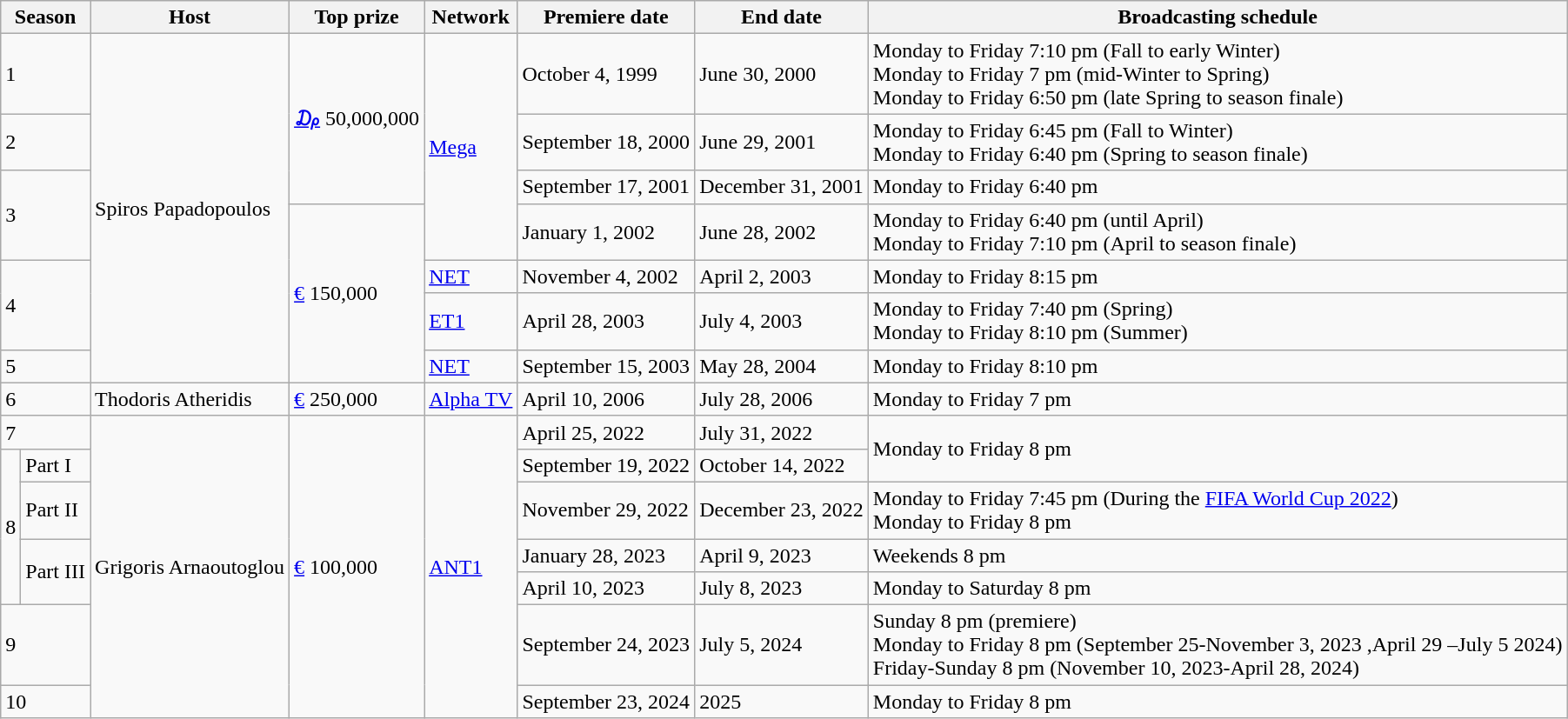<table class="wikitable">
<tr>
<th colspan="2">Season</th>
<th>Host</th>
<th>Top prize</th>
<th>Network</th>
<th>Premiere date</th>
<th>End date</th>
<th>Broadcasting schedule</th>
</tr>
<tr>
<td colspan="2">1</td>
<td rowspan="7">Spiros Papadopoulos</td>
<td rowspan="3"><a href='#'>₯</a> 50,000,000</td>
<td rowspan="4"><a href='#'>Mega</a></td>
<td>October 4, 1999</td>
<td>June 30, 2000</td>
<td>Monday to Friday 7:10 pm (Fall to early Winter)<br>Monday to Friday 7 pm (mid-Winter to Spring)<br>Monday to Friday 6:50 pm (late Spring to season finale)</td>
</tr>
<tr>
<td colspan="2">2</td>
<td>September 18, 2000</td>
<td>June 29, 2001</td>
<td>Monday to Friday 6:45 pm (Fall to Winter)<br>Monday to Friday 6:40 pm (Spring to season finale)</td>
</tr>
<tr>
<td colspan="2" rowspan="2">3</td>
<td>September 17, 2001</td>
<td>December 31, 2001</td>
<td>Monday to Friday 6:40 pm</td>
</tr>
<tr>
<td rowspan="4"><a href='#'>€</a> 150,000</td>
<td>January 1, 2002</td>
<td>June 28, 2002</td>
<td>Monday to Friday 6:40 pm (until April)<br>Monday to Friday 7:10 pm (April to season finale)</td>
</tr>
<tr>
<td colspan="2" rowspan="2">4</td>
<td><a href='#'>NET</a></td>
<td>November 4, 2002</td>
<td>April 2, 2003</td>
<td>Monday to Friday 8:15 pm</td>
</tr>
<tr>
<td><a href='#'>ET1</a></td>
<td>April 28, 2003</td>
<td>July 4, 2003</td>
<td>Monday to Friday 7:40 pm (Spring)<br>Monday to Friday 8:10 pm (Summer)</td>
</tr>
<tr>
<td colspan="2">5</td>
<td><a href='#'>NET</a></td>
<td>September 15, 2003</td>
<td>May 28, 2004</td>
<td>Monday to Friday 8:10 pm</td>
</tr>
<tr>
<td colspan="2">6</td>
<td>Thodoris Atheridis</td>
<td><a href='#'>€</a> 250,000</td>
<td><a href='#'>Alpha TV</a></td>
<td>April 10, 2006</td>
<td>July 28, 2006</td>
<td>Monday to Friday 7 pm</td>
</tr>
<tr>
<td colspan="2">7</td>
<td rowspan="7">Grigoris Arnaoutoglou</td>
<td rowspan="7"><a href='#'>€</a> 100,000</td>
<td rowspan="7"><a href='#'>ANT1</a></td>
<td>April 25, 2022</td>
<td>July 31, 2022</td>
<td rowspan="2">Monday to Friday 8 pm</td>
</tr>
<tr>
<td rowspan="4">8</td>
<td>Part I</td>
<td>September 19, 2022</td>
<td>October 14, 2022</td>
</tr>
<tr>
<td>Part II</td>
<td>November 29, 2022</td>
<td>December 23, 2022</td>
<td>Monday to Friday 7:45 pm (During the <a href='#'>FIFA World Cup 2022</a>)<br>Monday to Friday 8 pm</td>
</tr>
<tr>
<td rowspan="2">Part III</td>
<td>January 28, 2023</td>
<td>April 9, 2023</td>
<td>Weekends 8 pm</td>
</tr>
<tr>
<td>April 10, 2023</td>
<td>July 8, 2023</td>
<td>Monday to Saturday 8 pm</td>
</tr>
<tr>
<td colspan="2">9</td>
<td>September 24, 2023</td>
<td>July 5, 2024</td>
<td>Sunday 8 pm (premiere)<br>Monday to Friday 8 pm (September 25-November 3, 2023 ,April 29 –July 5 2024)<br>Friday-Sunday 8 pm (November 10, 2023-April 28, 2024)</td>
</tr>
<tr>
<td colspan="2">10</td>
<td>September 23, 2024</td>
<td>2025</td>
<td>Monday to Friday 8 pm</td>
</tr>
</table>
